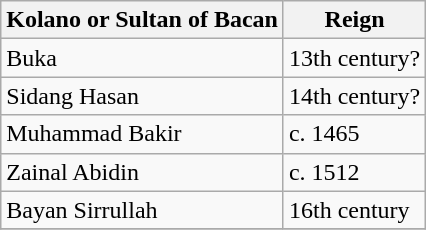<table class="wikitable">
<tr>
<th>Kolano or Sultan of Bacan</th>
<th>Reign</th>
</tr>
<tr>
<td>Buka</td>
<td>13th century?</td>
</tr>
<tr>
<td>Sidang Hasan</td>
<td>14th century?</td>
</tr>
<tr>
<td>Muhammad Bakir</td>
<td>c. 1465</td>
</tr>
<tr>
<td>Zainal Abidin</td>
<td>c. 1512</td>
</tr>
<tr>
<td>Bayan Sirrullah</td>
<td>16th century</td>
</tr>
<tr>
</tr>
</table>
